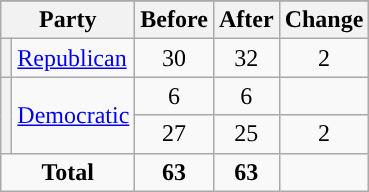<table class="wikitable" style="text-align:center;">
<tr>
</tr>
<tr>
<th colspan=2>Party</th>
<th>Before</th>
<th>After</th>
<th>Change</th>
</tr>
<tr>
<th style="background-color:"></th>
<td style="text-align:left;"><a href='#'>Republican</a></td>
<td>30</td>
<td>32</td>
<td> 2</td>
</tr>
<tr>
<th rowspan=2 style="background-color:"></th>
<td rowspan=2 style="text-align:left;"><a href='#'>Democratic</a></td>
<td>6</td>
<td>6</td>
<td></td>
</tr>
<tr>
<td>27</td>
<td>25</td>
<td> 2</td>
</tr>
<tr>
<td colspan=2><strong>Total</strong></td>
<td><strong>63</strong></td>
<td><strong>63</strong></td>
<td></td>
</tr>
</table>
